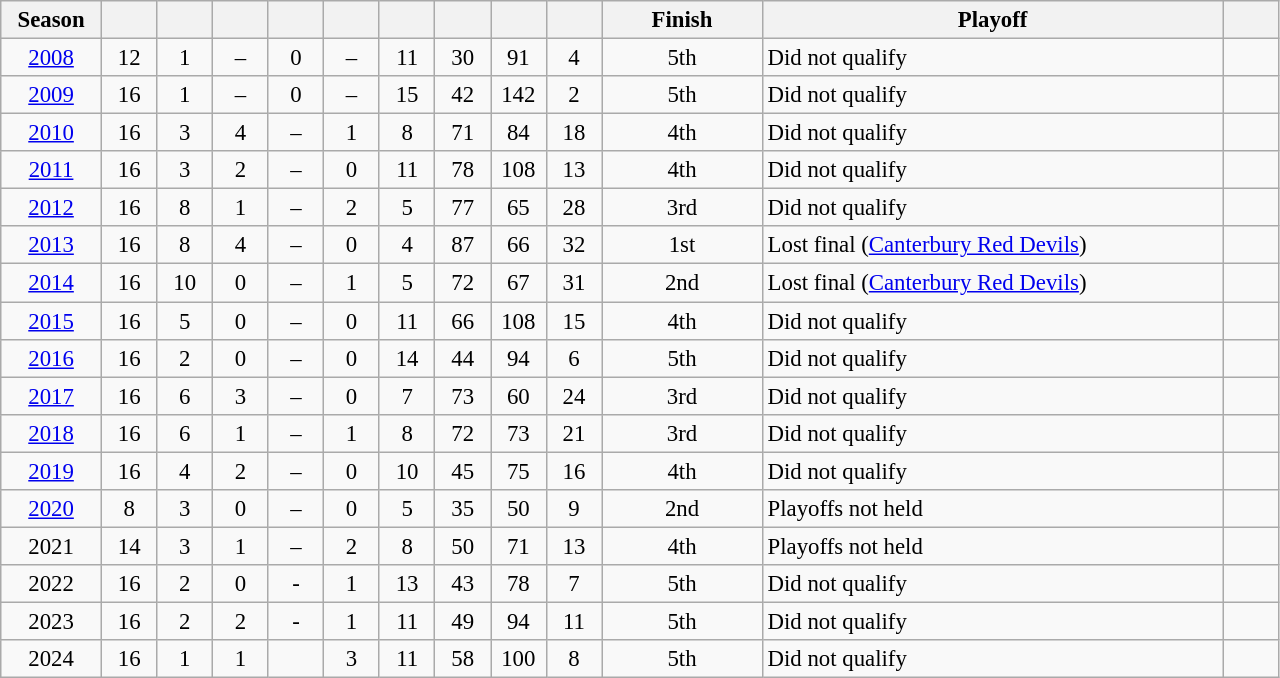<table class="wikitable" style="text-align:center;font-size:95%;">
<tr>
<th width=60>Season</th>
<th width=30></th>
<th width=30></th>
<th width=30></th>
<th width=30></th>
<th width=30></th>
<th width=30></th>
<th width=30></th>
<th width=30></th>
<th width=30></th>
<th width=100>Finish</th>
<th width=300>Playoff</th>
<th width=30></th>
</tr>
<tr>
<td><a href='#'>2008</a></td>
<td>12</td>
<td>1</td>
<td>–</td>
<td>0</td>
<td>–</td>
<td>11</td>
<td>30</td>
<td>91</td>
<td>4</td>
<td>5th</td>
<td style="text-align:left;">Did not qualify</td>
<td></td>
</tr>
<tr>
<td><a href='#'>2009</a></td>
<td>16</td>
<td>1</td>
<td>–</td>
<td>0</td>
<td>–</td>
<td>15</td>
<td>42</td>
<td>142</td>
<td>2</td>
<td>5th</td>
<td style="text-align:left;">Did not qualify</td>
<td></td>
</tr>
<tr>
<td><a href='#'>2010</a></td>
<td>16</td>
<td>3</td>
<td>4</td>
<td>–</td>
<td>1</td>
<td>8</td>
<td>71</td>
<td>84</td>
<td>18</td>
<td>4th</td>
<td style="text-align:left;">Did not qualify</td>
<td></td>
</tr>
<tr>
<td><a href='#'>2011</a></td>
<td>16</td>
<td>3</td>
<td>2</td>
<td>–</td>
<td>0</td>
<td>11</td>
<td>78</td>
<td>108</td>
<td>13</td>
<td>4th</td>
<td style="text-align:left;">Did not qualify</td>
<td></td>
</tr>
<tr>
<td><a href='#'>2012</a></td>
<td>16</td>
<td>8</td>
<td>1</td>
<td>–</td>
<td>2</td>
<td>5</td>
<td>77</td>
<td>65</td>
<td>28</td>
<td>3rd</td>
<td style="text-align:left;">Did not qualify</td>
<td></td>
</tr>
<tr>
<td><a href='#'>2013</a></td>
<td>16</td>
<td>8</td>
<td>4</td>
<td>–</td>
<td>0</td>
<td>4</td>
<td>87</td>
<td>66</td>
<td>32</td>
<td>1st</td>
<td style="text-align:left;">Lost final (<a href='#'>Canterbury Red Devils</a>)</td>
<td></td>
</tr>
<tr>
<td><a href='#'>2014</a></td>
<td>16</td>
<td>10</td>
<td>0</td>
<td>–</td>
<td>1</td>
<td>5</td>
<td>72</td>
<td>67</td>
<td>31</td>
<td>2nd</td>
<td style="text-align:left;">Lost final (<a href='#'>Canterbury Red Devils</a>)</td>
<td></td>
</tr>
<tr>
<td><a href='#'>2015</a></td>
<td>16</td>
<td>5</td>
<td>0</td>
<td>–</td>
<td>0</td>
<td>11</td>
<td>66</td>
<td>108</td>
<td>15</td>
<td>4th</td>
<td style="text-align:left;">Did not qualify</td>
<td></td>
</tr>
<tr>
<td><a href='#'>2016</a></td>
<td>16</td>
<td>2</td>
<td>0</td>
<td>–</td>
<td>0</td>
<td>14</td>
<td>44</td>
<td>94</td>
<td>6</td>
<td>5th</td>
<td style="text-align:left;">Did not qualify</td>
<td></td>
</tr>
<tr>
<td><a href='#'>2017</a></td>
<td>16</td>
<td>6</td>
<td>3</td>
<td>–</td>
<td>0</td>
<td>7</td>
<td>73</td>
<td>60</td>
<td>24</td>
<td>3rd</td>
<td style="text-align:left;">Did not qualify</td>
<td></td>
</tr>
<tr>
<td><a href='#'>2018</a></td>
<td>16</td>
<td>6</td>
<td>1</td>
<td>–</td>
<td>1</td>
<td>8</td>
<td>72</td>
<td>73</td>
<td>21</td>
<td>3rd</td>
<td style="text-align:left;">Did not qualify</td>
<td></td>
</tr>
<tr>
<td><a href='#'>2019</a></td>
<td>16</td>
<td>4</td>
<td>2</td>
<td>–</td>
<td>0</td>
<td>10</td>
<td>45</td>
<td>75</td>
<td>16</td>
<td>4th</td>
<td style="text-align:left;">Did not qualify</td>
<td></td>
</tr>
<tr>
<td><a href='#'>2020</a></td>
<td>8</td>
<td>3</td>
<td>0</td>
<td>–</td>
<td>0</td>
<td>5</td>
<td>35</td>
<td>50</td>
<td>9</td>
<td>2nd</td>
<td style="text-align:left;">Playoffs not held</td>
<td></td>
</tr>
<tr>
<td>2021</td>
<td>14</td>
<td>3</td>
<td>1</td>
<td>–</td>
<td>2</td>
<td>8</td>
<td>50</td>
<td>71</td>
<td>13</td>
<td>4th</td>
<td style="text-align:left;">Playoffs not held</td>
<td></td>
</tr>
<tr>
<td>2022</td>
<td>16</td>
<td>2</td>
<td>0</td>
<td>-</td>
<td>1</td>
<td>13</td>
<td>43</td>
<td>78</td>
<td>7</td>
<td>5th</td>
<td style="text-align:left;">Did not qualify</td>
<td></td>
</tr>
<tr>
<td>2023</td>
<td>16</td>
<td>2</td>
<td>2</td>
<td>-</td>
<td>1</td>
<td>11</td>
<td>49</td>
<td>94</td>
<td>11</td>
<td>5th</td>
<td style="text-align:left;">Did not qualify</td>
<td></td>
</tr>
<tr>
<td>2024</td>
<td>16</td>
<td>1</td>
<td>1</td>
<td></td>
<td>3</td>
<td>11</td>
<td>58</td>
<td>100</td>
<td>8</td>
<td>5th</td>
<td style="text-align:left;">Did not qualify</td>
<td></td>
</tr>
</table>
